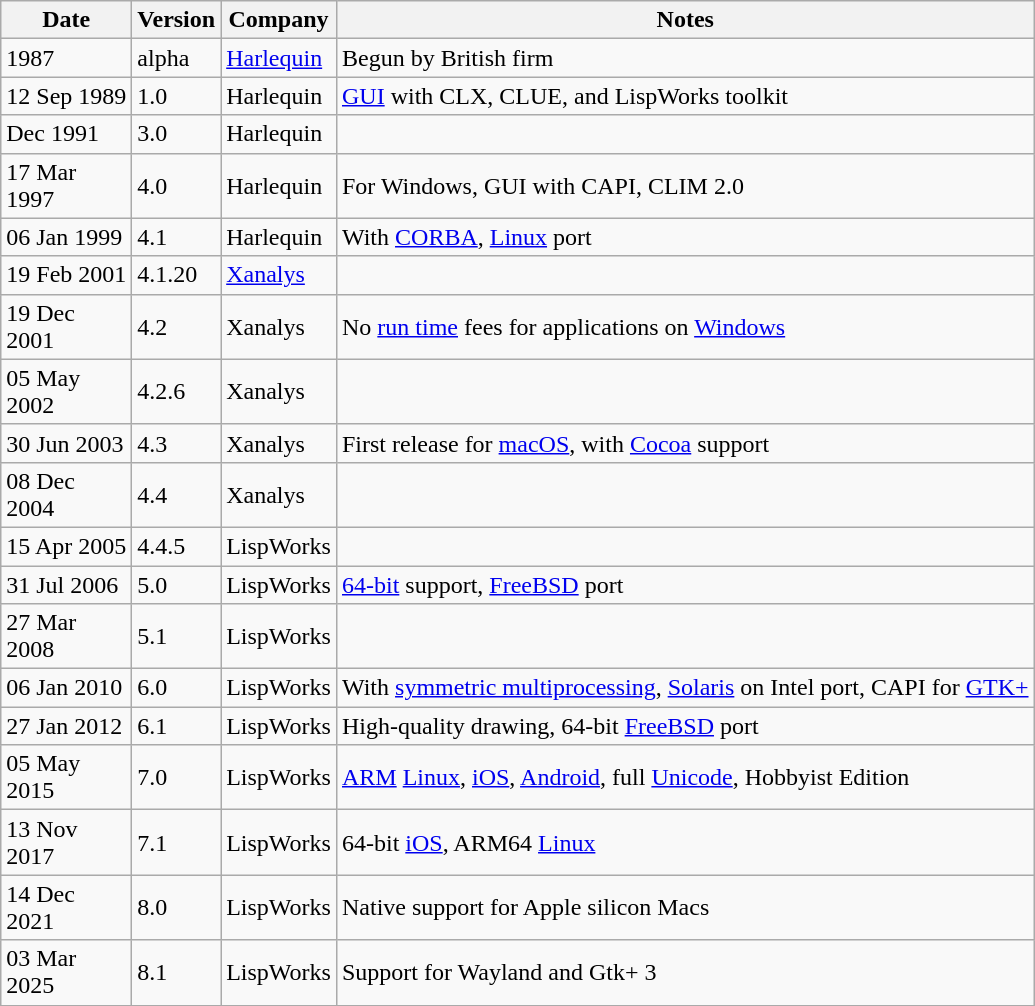<table class="wikitable sortable">
<tr>
<th style="width: 60pt">Date</th>
<th>Version</th>
<th>Company</th>
<th>Notes</th>
</tr>
<tr>
<td>1987</td>
<td>alpha</td>
<td><a href='#'>Harlequin</a></td>
<td>Begun by British firm</td>
</tr>
<tr>
<td>12 Sep 1989</td>
<td>1.0</td>
<td>Harlequin</td>
<td><a href='#'>GUI</a> with CLX, CLUE, and LispWorks toolkit</td>
</tr>
<tr>
<td>Dec 1991</td>
<td>3.0</td>
<td>Harlequin</td>
<td></td>
</tr>
<tr>
<td>17 Mar 1997</td>
<td>4.0</td>
<td>Harlequin</td>
<td>For Windows, GUI with CAPI, CLIM 2.0</td>
</tr>
<tr>
<td>06 Jan 1999</td>
<td>4.1</td>
<td>Harlequin</td>
<td>With <a href='#'>CORBA</a>, <a href='#'>Linux</a> port</td>
</tr>
<tr>
<td>19 Feb 2001</td>
<td>4.1.20</td>
<td><a href='#'>Xanalys</a></td>
<td></td>
</tr>
<tr>
<td>19 Dec 2001</td>
<td>4.2</td>
<td>Xanalys</td>
<td>No <a href='#'>run time</a> fees for applications on <a href='#'>Windows</a></td>
</tr>
<tr>
<td>05 May 2002</td>
<td>4.2.6</td>
<td>Xanalys</td>
<td></td>
</tr>
<tr>
<td>30 Jun 2003</td>
<td>4.3</td>
<td>Xanalys</td>
<td>First release for <a href='#'>macOS</a>, with <a href='#'>Cocoa</a> support</td>
</tr>
<tr>
<td>08 Dec 2004</td>
<td>4.4</td>
<td>Xanalys</td>
<td></td>
</tr>
<tr>
<td>15 Apr 2005</td>
<td>4.4.5</td>
<td>LispWorks</td>
<td></td>
</tr>
<tr>
<td>31 Jul 2006</td>
<td>5.0</td>
<td>LispWorks</td>
<td><a href='#'>64-bit</a> support, <a href='#'>FreeBSD</a> port</td>
</tr>
<tr>
<td>27 Mar 2008</td>
<td>5.1</td>
<td>LispWorks</td>
<td></td>
</tr>
<tr>
<td>06 Jan 2010</td>
<td>6.0</td>
<td>LispWorks</td>
<td>With <a href='#'>symmetric multiprocessing</a>, <a href='#'>Solaris</a> on Intel port, CAPI for <a href='#'>GTK+</a></td>
</tr>
<tr>
<td>27 Jan 2012</td>
<td>6.1</td>
<td>LispWorks</td>
<td>High-quality drawing, 64-bit <a href='#'>FreeBSD</a> port</td>
</tr>
<tr>
<td>05 May 2015</td>
<td>7.0</td>
<td>LispWorks</td>
<td><a href='#'>ARM</a> <a href='#'>Linux</a>, <a href='#'>iOS</a>, <a href='#'>Android</a>, full <a href='#'>Unicode</a>, Hobbyist Edition</td>
</tr>
<tr>
<td>13 Nov 2017</td>
<td>7.1</td>
<td>LispWorks</td>
<td>64-bit <a href='#'>iOS</a>, ARM64 <a href='#'>Linux</a></td>
</tr>
<tr>
<td>14 Dec 2021</td>
<td>8.0</td>
<td>LispWorks</td>
<td>Native support for Apple silicon Macs</td>
</tr>
<tr>
<td>03 Mar 2025</td>
<td>8.1</td>
<td>LispWorks</td>
<td>Support for Wayland and Gtk+ 3</td>
</tr>
<tr>
</tr>
</table>
